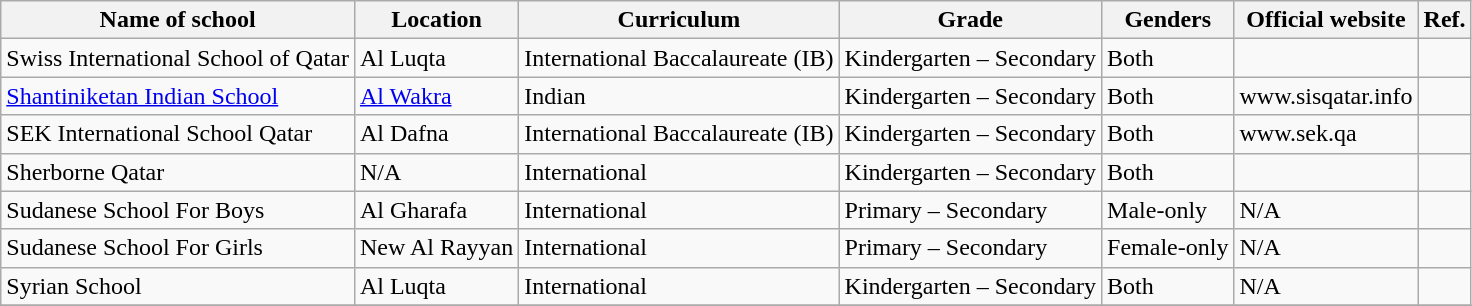<table class="wikitable">
<tr>
<th>Name of school</th>
<th>Location</th>
<th>Curriculum</th>
<th>Grade</th>
<th>Genders</th>
<th>Official website</th>
<th>Ref.</th>
</tr>
<tr>
<td>Swiss International School of Qatar</td>
<td>Al Luqta</td>
<td>International Baccalaureate (IB)</td>
<td>Kindergarten – Secondary</td>
<td>Both</td>
<td></td>
<td></td>
</tr>
<tr>
<td><a href='#'>Shantiniketan Indian School</a></td>
<td><a href='#'>Al Wakra</a></td>
<td>Indian</td>
<td>Kindergarten – Secondary</td>
<td>Both</td>
<td>www.sisqatar.info</td>
<td></td>
</tr>
<tr>
<td>SEK International School Qatar</td>
<td>Al Dafna</td>
<td>International Baccalaureate (IB)</td>
<td>Kindergarten – Secondary</td>
<td>Both</td>
<td>www.sek.qa</td>
<td></td>
</tr>
<tr>
<td>Sherborne Qatar</td>
<td>N/A</td>
<td>International</td>
<td>Kindergarten – Secondary</td>
<td>Both</td>
<td></td>
<td></td>
</tr>
<tr>
<td>Sudanese School For Boys</td>
<td>Al Gharafa</td>
<td>International</td>
<td>Primary – Secondary</td>
<td>Male-only</td>
<td>N/A</td>
<td></td>
</tr>
<tr>
<td>Sudanese School For Girls</td>
<td>New Al Rayyan</td>
<td>International</td>
<td>Primary – Secondary</td>
<td>Female-only</td>
<td>N/A</td>
<td></td>
</tr>
<tr>
<td>Syrian School</td>
<td>Al Luqta</td>
<td>International</td>
<td>Kindergarten – Secondary</td>
<td>Both</td>
<td>N/A</td>
<td></td>
</tr>
<tr>
</tr>
</table>
